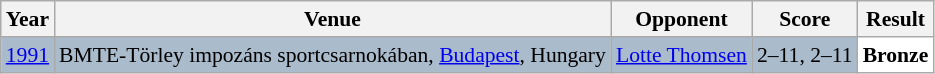<table class="sortable wikitable" style="font-size: 90%;">
<tr>
<th>Year</th>
<th>Venue</th>
<th>Opponent</th>
<th>Score</th>
<th>Result</th>
</tr>
<tr style="background:#AABBCC">
<td align="center"><a href='#'>1991</a></td>
<td align="left">BMTE-Törley impozáns sportcsarnokában, <a href='#'>Budapest</a>, Hungary</td>
<td align="left"> <a href='#'>Lotte Thomsen</a></td>
<td align="left">2–11, 2–11</td>
<td style="text-align:left; background:white"> <strong>Bronze</strong></td>
</tr>
</table>
